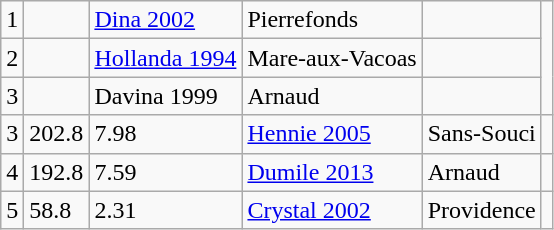<table class="wikitable">
<tr>
<td>1</td>
<td></td>
<td><a href='#'>Dina 2002</a></td>
<td>Pierrefonds</td>
<td></td>
</tr>
<tr>
<td>2</td>
<td></td>
<td><a href='#'>Hollanda 1994</a></td>
<td>Mare-aux-Vacoas</td>
<td></td>
</tr>
<tr>
<td>3</td>
<td></td>
<td>Davina 1999</td>
<td>Arnaud</td>
<td></td>
</tr>
<tr>
<td>3</td>
<td>202.8</td>
<td>7.98</td>
<td><a href='#'>Hennie 2005</a></td>
<td>Sans-Souci</td>
<td></td>
</tr>
<tr>
<td>4</td>
<td>192.8</td>
<td>7.59</td>
<td><a href='#'>Dumile 2013</a></td>
<td>Arnaud</td>
<td></td>
</tr>
<tr>
<td>5</td>
<td>58.8</td>
<td>2.31</td>
<td><a href='#'>Crystal 2002</a></td>
<td>Providence</td>
<td></td>
</tr>
</table>
